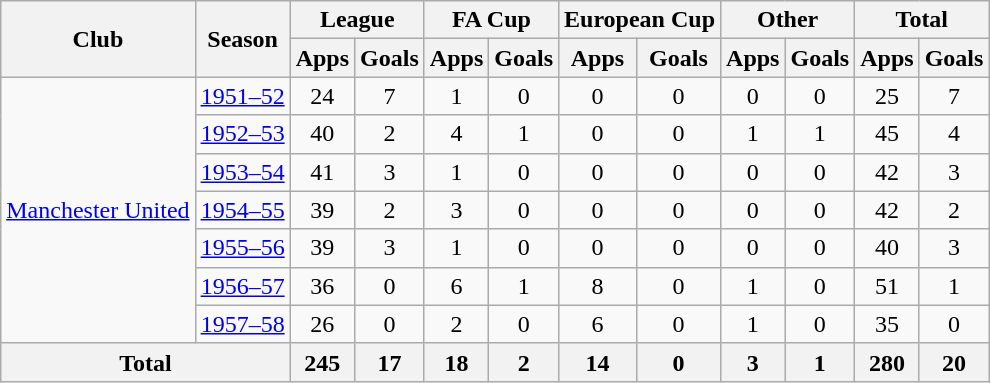<table class="wikitable" style="text-align:center">
<tr>
<th rowspan="2">Club</th>
<th rowspan="2">Season</th>
<th colspan="2">League</th>
<th colspan="2">FA Cup</th>
<th colspan="2">European Cup</th>
<th colspan="2">Other</th>
<th colspan="2">Total</th>
</tr>
<tr>
<th>Apps</th>
<th>Goals</th>
<th>Apps</th>
<th>Goals</th>
<th>Apps</th>
<th>Goals</th>
<th>Apps</th>
<th>Goals</th>
<th>Apps</th>
<th>Goals</th>
</tr>
<tr>
<td rowspan="7"><a href='#'>Manchester United</a></td>
<td><a href='#'>1951–52</a></td>
<td>24</td>
<td>7</td>
<td>1</td>
<td>0</td>
<td>0</td>
<td>0</td>
<td>0</td>
<td>0</td>
<td>25</td>
<td>7</td>
</tr>
<tr>
<td><a href='#'>1952–53</a></td>
<td>40</td>
<td>2</td>
<td>4</td>
<td>1</td>
<td>0</td>
<td>0</td>
<td>1</td>
<td>1</td>
<td>45</td>
<td>4</td>
</tr>
<tr>
<td><a href='#'>1953–54</a></td>
<td>41</td>
<td>3</td>
<td>1</td>
<td>0</td>
<td>0</td>
<td>0</td>
<td>0</td>
<td>0</td>
<td>42</td>
<td>3</td>
</tr>
<tr>
<td><a href='#'>1954–55</a></td>
<td>39</td>
<td>2</td>
<td>3</td>
<td>0</td>
<td>0</td>
<td>0</td>
<td>0</td>
<td>0</td>
<td>42</td>
<td>2</td>
</tr>
<tr>
<td><a href='#'>1955–56</a></td>
<td>39</td>
<td>3</td>
<td>1</td>
<td>0</td>
<td>0</td>
<td>0</td>
<td>0</td>
<td>0</td>
<td>40</td>
<td>3</td>
</tr>
<tr>
<td><a href='#'>1956–57</a></td>
<td>36</td>
<td>0</td>
<td>6</td>
<td>1</td>
<td>8</td>
<td>0</td>
<td>1</td>
<td>0</td>
<td>51</td>
<td>1</td>
</tr>
<tr>
<td><a href='#'>1957–58</a></td>
<td>26</td>
<td>0</td>
<td>2</td>
<td>0</td>
<td>6</td>
<td>0</td>
<td>1</td>
<td>0</td>
<td>35</td>
<td>0</td>
</tr>
<tr>
<th colspan="2">Total</th>
<th>245</th>
<th>17</th>
<th>18</th>
<th>2</th>
<th>14</th>
<th>0</th>
<th>3</th>
<th>1</th>
<th>280</th>
<th>20</th>
</tr>
</table>
